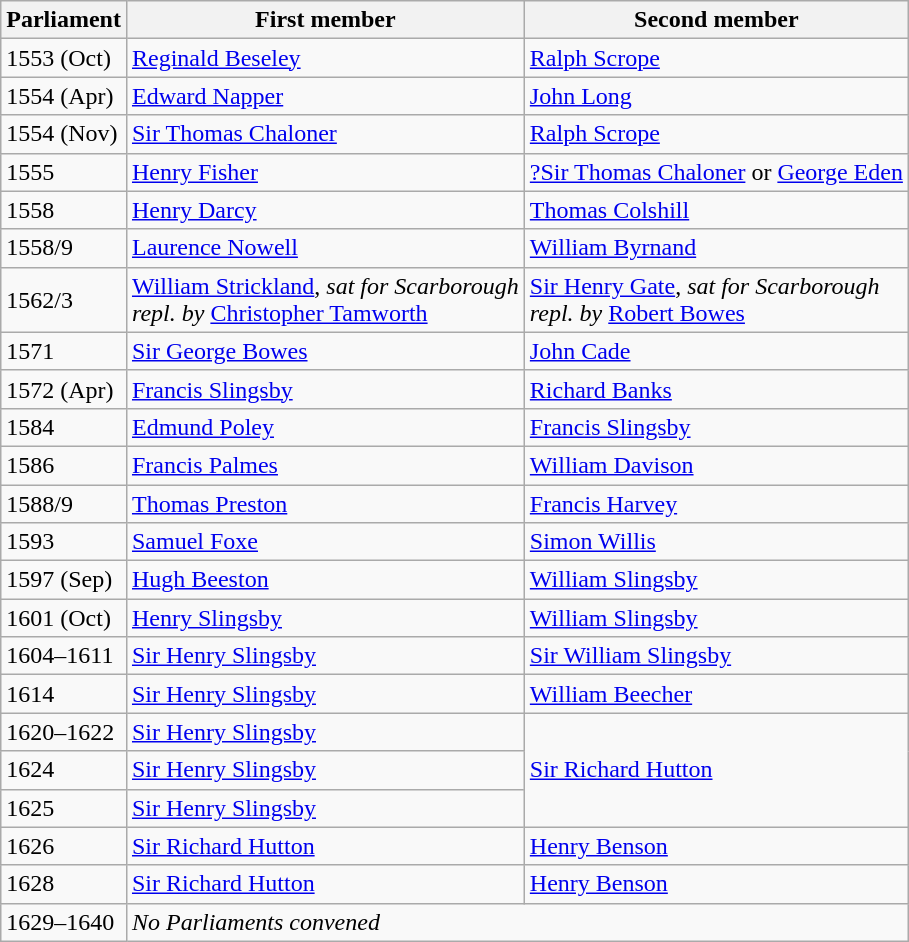<table class="wikitable">
<tr>
<th>Parliament</th>
<th>First member</th>
<th>Second member</th>
</tr>
<tr>
<td>1553 (Oct)</td>
<td><a href='#'>Reginald Beseley</a></td>
<td><a href='#'>Ralph Scrope</a></td>
</tr>
<tr>
<td>1554 (Apr)</td>
<td><a href='#'>Edward Napper</a></td>
<td><a href='#'>John Long</a></td>
</tr>
<tr>
<td>1554 (Nov)</td>
<td><a href='#'>Sir Thomas Chaloner</a></td>
<td><a href='#'>Ralph Scrope</a></td>
</tr>
<tr>
<td>1555</td>
<td><a href='#'>Henry Fisher</a></td>
<td><a href='#'>?Sir Thomas Chaloner</a> or <a href='#'>George Eden</a></td>
</tr>
<tr>
<td>1558</td>
<td><a href='#'>Henry Darcy</a></td>
<td><a href='#'>Thomas Colshill</a></td>
</tr>
<tr>
<td>1558/9</td>
<td><a href='#'>Laurence Nowell</a></td>
<td><a href='#'>William Byrnand</a></td>
</tr>
<tr>
<td>1562/3</td>
<td><a href='#'>William Strickland</a>, <em>sat for Scarborough <br> repl. by</em> <a href='#'>Christopher Tamworth</a></td>
<td><a href='#'>Sir Henry Gate</a>, <em>sat for Scarborough <br> repl. by</em> <a href='#'>Robert Bowes</a></td>
</tr>
<tr>
<td>1571</td>
<td><a href='#'>Sir George Bowes</a></td>
<td><a href='#'>John Cade</a></td>
</tr>
<tr>
<td>1572 (Apr)</td>
<td><a href='#'>Francis Slingsby</a></td>
<td><a href='#'>Richard Banks</a></td>
</tr>
<tr>
<td>1584</td>
<td><a href='#'>Edmund Poley</a></td>
<td><a href='#'>Francis Slingsby</a></td>
</tr>
<tr>
<td>1586</td>
<td><a href='#'>Francis Palmes</a></td>
<td><a href='#'>William Davison</a></td>
</tr>
<tr>
<td>1588/9</td>
<td><a href='#'>Thomas Preston</a></td>
<td><a href='#'>Francis Harvey</a></td>
</tr>
<tr>
<td>1593</td>
<td><a href='#'>Samuel Foxe</a></td>
<td><a href='#'>Simon Willis</a></td>
</tr>
<tr>
<td>1597 (Sep)</td>
<td><a href='#'>Hugh Beeston</a></td>
<td><a href='#'>William Slingsby</a></td>
</tr>
<tr>
<td>1601 (Oct)</td>
<td><a href='#'>Henry Slingsby</a></td>
<td><a href='#'>William Slingsby</a></td>
</tr>
<tr>
<td>1604–1611</td>
<td><a href='#'>Sir Henry Slingsby</a></td>
<td><a href='#'>Sir William Slingsby</a></td>
</tr>
<tr>
<td>1614</td>
<td><a href='#'>Sir Henry Slingsby</a></td>
<td><a href='#'>William Beecher</a></td>
</tr>
<tr>
<td>1620–1622</td>
<td><a href='#'>Sir Henry Slingsby</a></td>
<td rowspan = "3"><a href='#'>Sir Richard Hutton</a></td>
</tr>
<tr>
<td>1624</td>
<td><a href='#'>Sir Henry Slingsby</a></td>
</tr>
<tr>
<td>1625</td>
<td><a href='#'>Sir Henry Slingsby</a></td>
</tr>
<tr>
<td>1626</td>
<td><a href='#'>Sir Richard Hutton</a></td>
<td><a href='#'>Henry Benson</a></td>
</tr>
<tr>
<td>1628</td>
<td><a href='#'>Sir Richard Hutton</a></td>
<td><a href='#'>Henry Benson</a></td>
</tr>
<tr>
<td>1629–1640</td>
<td colspan = "2"><em>No Parliaments convened</em></td>
</tr>
</table>
